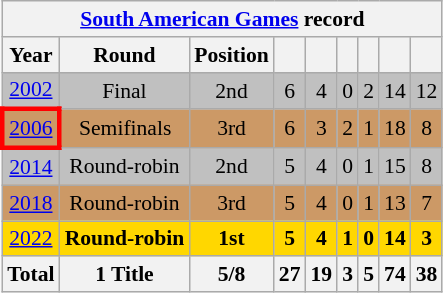<table class="wikitable" style="text-align: center;font-size:90%;">
<tr>
<th colspan=10><a href='#'>South American Games</a> record</th>
</tr>
<tr>
<th>Year</th>
<th>Round</th>
<th>Position</th>
<th></th>
<th></th>
<th></th>
<th></th>
<th></th>
<th></th>
</tr>
<tr bgcolor=silver>
<td> <a href='#'>2002</a></td>
<td>Final</td>
<td>2nd</td>
<td>6</td>
<td>4</td>
<td>0</td>
<td>2</td>
<td>14</td>
<td>12</td>
</tr>
<tr bgcolor=cc9966>
<td style="border: 3px solid red"> <a href='#'>2006</a></td>
<td>Semifinals</td>
<td>3rd</td>
<td>6</td>
<td>3</td>
<td>2</td>
<td>1</td>
<td>18</td>
<td>8</td>
</tr>
<tr bgcolor=silver>
<td> <a href='#'>2014</a></td>
<td>Round-robin</td>
<td>2nd</td>
<td>5</td>
<td>4</td>
<td>0</td>
<td>1</td>
<td>15</td>
<td>8</td>
</tr>
<tr bgcolor=cc9966>
<td> <a href='#'>2018</a></td>
<td>Round-robin</td>
<td>3rd</td>
<td>5</td>
<td>4</td>
<td>0</td>
<td>1</td>
<td>13</td>
<td>7</td>
</tr>
<tr bgcolor=gold>
<td> <a href='#'>2022</a></td>
<td><strong>Round-robin</strong></td>
<td><strong>1st</strong></td>
<td><strong>5</strong></td>
<td><strong>4</strong></td>
<td><strong>1</strong></td>
<td><strong>0</strong></td>
<td><strong>14</strong></td>
<td><strong>3</strong></td>
</tr>
<tr>
<th><strong>Total</strong></th>
<th><strong>1 Title</strong></th>
<th>5/8</th>
<th>27</th>
<th>19</th>
<th>3</th>
<th>5</th>
<th>74</th>
<th>38</th>
</tr>
</table>
